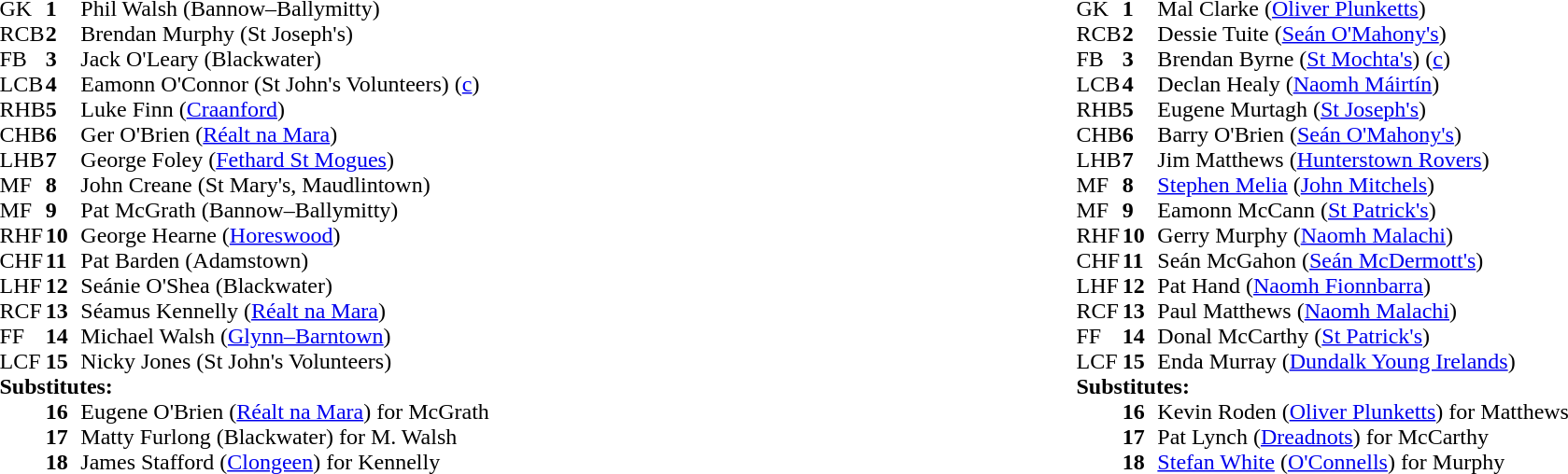<table style="width:100%;">
<tr>
<td style="vertical-align:top; width:50%"><br><table cellspacing="0" cellpadding="0">
<tr>
<th width="25"></th>
<th width="25"></th>
</tr>
<tr>
<td>GK</td>
<td><strong>1</strong></td>
<td>Phil Walsh (Bannow–Ballymitty)</td>
</tr>
<tr>
<td>RCB</td>
<td><strong>2</strong></td>
<td>Brendan Murphy (St Joseph's)</td>
</tr>
<tr>
<td>FB</td>
<td><strong>3</strong></td>
<td>Jack O'Leary (Blackwater)</td>
</tr>
<tr>
<td>LCB</td>
<td><strong>4</strong></td>
<td>Eamonn O'Connor (St John's Volunteers) (<a href='#'>c</a>)</td>
</tr>
<tr>
<td>RHB</td>
<td><strong>5</strong></td>
<td>Luke Finn (<a href='#'>Craanford</a>)</td>
</tr>
<tr>
<td>CHB</td>
<td><strong>6</strong></td>
<td>Ger O'Brien (<a href='#'>Réalt na Mara</a>)</td>
</tr>
<tr>
<td>LHB</td>
<td><strong>7</strong></td>
<td>George Foley (<a href='#'>Fethard St Mogues</a>)</td>
</tr>
<tr>
<td>MF</td>
<td><strong>8</strong></td>
<td>John Creane (St Mary's, Maudlintown)</td>
</tr>
<tr>
<td>MF</td>
<td><strong>9</strong></td>
<td>Pat McGrath (Bannow–Ballymitty)</td>
</tr>
<tr>
<td>RHF</td>
<td><strong>10</strong></td>
<td>George Hearne (<a href='#'>Horeswood</a>)</td>
</tr>
<tr>
<td>CHF</td>
<td><strong>11</strong></td>
<td>Pat Barden (Adamstown)</td>
</tr>
<tr>
<td>LHF</td>
<td><strong>12</strong></td>
<td>Seánie O'Shea (Blackwater)</td>
</tr>
<tr>
<td>RCF</td>
<td><strong>13</strong></td>
<td>Séamus Kennelly (<a href='#'>Réalt na Mara</a>)</td>
</tr>
<tr>
<td>FF</td>
<td><strong>14</strong></td>
<td>Michael Walsh (<a href='#'>Glynn–Barntown</a>)</td>
</tr>
<tr>
<td>LCF</td>
<td><strong>15</strong></td>
<td>Nicky Jones (St John's Volunteers)</td>
</tr>
<tr>
<td colspan=3><strong>Substitutes:</strong></td>
</tr>
<tr>
<td></td>
<td><strong>16</strong></td>
<td>Eugene O'Brien (<a href='#'>Réalt na Mara</a>) for McGrath</td>
</tr>
<tr>
<td></td>
<td><strong>17</strong></td>
<td>Matty Furlong (Blackwater) for M. Walsh</td>
</tr>
<tr>
<td></td>
<td><strong>18</strong></td>
<td>James Stafford (<a href='#'>Clongeen</a>) for Kennelly</td>
</tr>
<tr>
</tr>
</table>
</td>
<td style="vertical-align:top; width:50%"><br><table cellspacing="0" cellpadding="0" style="margin:auto">
<tr>
<th width="25"></th>
<th width="25"></th>
</tr>
<tr>
<td>GK</td>
<td><strong>1</strong></td>
<td>Mal Clarke (<a href='#'>Oliver Plunketts</a>)</td>
</tr>
<tr>
<td>RCB</td>
<td><strong>2</strong></td>
<td>Dessie Tuite (<a href='#'>Seán O'Mahony's</a>)</td>
</tr>
<tr>
<td>FB</td>
<td><strong>3</strong></td>
<td>Brendan Byrne (<a href='#'>St Mochta's</a>) (<a href='#'>c</a>)</td>
</tr>
<tr>
<td>LCB</td>
<td><strong>4</strong></td>
<td>Declan Healy (<a href='#'>Naomh Máirtín</a>)</td>
</tr>
<tr>
<td>RHB</td>
<td><strong>5</strong></td>
<td>Eugene Murtagh (<a href='#'>St Joseph's</a>)</td>
</tr>
<tr>
<td>CHB</td>
<td><strong>6</strong></td>
<td>Barry O'Brien (<a href='#'>Seán O'Mahony's</a>)</td>
</tr>
<tr>
<td>LHB</td>
<td><strong>7</strong></td>
<td>Jim Matthews (<a href='#'>Hunterstown Rovers</a>)</td>
</tr>
<tr>
<td>MF</td>
<td><strong>8</strong></td>
<td><a href='#'>Stephen Melia</a> (<a href='#'>John Mitchels</a>)</td>
</tr>
<tr>
<td>MF</td>
<td><strong>9</strong></td>
<td>Eamonn McCann (<a href='#'>St Patrick's</a>)</td>
</tr>
<tr>
<td>RHF</td>
<td><strong>10</strong></td>
<td>Gerry Murphy (<a href='#'>Naomh Malachi</a>)</td>
</tr>
<tr>
<td>CHF</td>
<td><strong>11</strong></td>
<td>Seán McGahon (<a href='#'>Seán McDermott's</a>)</td>
</tr>
<tr>
<td>LHF</td>
<td><strong>12</strong></td>
<td>Pat Hand (<a href='#'>Naomh Fionnbarra</a>)</td>
</tr>
<tr>
<td>RCF</td>
<td><strong>13</strong></td>
<td>Paul Matthews (<a href='#'>Naomh Malachi</a>)</td>
</tr>
<tr>
<td>FF</td>
<td><strong>14</strong></td>
<td>Donal McCarthy (<a href='#'>St Patrick's</a>)</td>
</tr>
<tr>
<td>LCF</td>
<td><strong>15</strong></td>
<td>Enda Murray (<a href='#'>Dundalk Young Irelands</a>)</td>
</tr>
<tr>
<td colspan=3><strong>Substitutes:</strong></td>
</tr>
<tr>
<td></td>
<td><strong>16</strong></td>
<td>Kevin Roden (<a href='#'>Oliver Plunketts</a>) for Matthews</td>
</tr>
<tr>
<td></td>
<td><strong>17</strong></td>
<td>Pat Lynch (<a href='#'>Dreadnots</a>) for McCarthy</td>
</tr>
<tr>
<td></td>
<td><strong>18</strong></td>
<td><a href='#'>Stefan White</a> (<a href='#'>O'Connells</a>) for Murphy</td>
</tr>
<tr>
</tr>
</table>
</td>
</tr>
</table>
